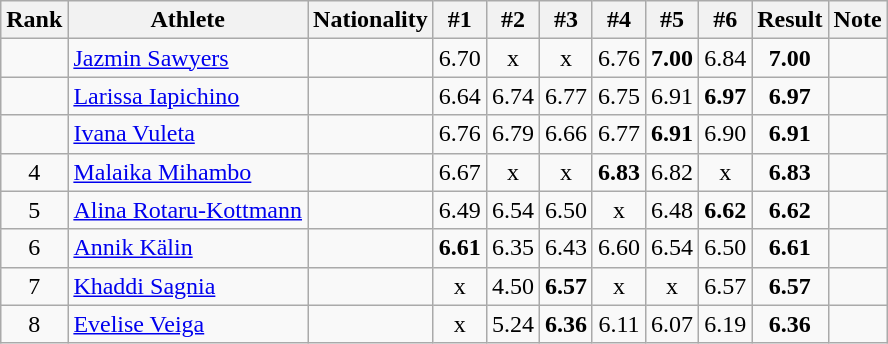<table class="wikitable sortable" style="text-align:center">
<tr>
<th>Rank</th>
<th>Athlete</th>
<th>Nationality</th>
<th>#1</th>
<th>#2</th>
<th>#3</th>
<th>#4</th>
<th>#5</th>
<th>#6</th>
<th>Result</th>
<th>Note</th>
</tr>
<tr>
<td></td>
<td align="left"><a href='#'>Jazmin Sawyers</a></td>
<td align="left"></td>
<td>6.70</td>
<td>x</td>
<td>x</td>
<td>6.76</td>
<td><strong>7.00</strong></td>
<td>6.84</td>
<td><strong>7.00</strong></td>
<td> </td>
</tr>
<tr>
<td></td>
<td align="left"><a href='#'>Larissa Iapichino</a></td>
<td align="left"></td>
<td>6.64</td>
<td>6.74</td>
<td>6.77</td>
<td>6.75</td>
<td>6.91</td>
<td><strong>6.97</strong></td>
<td><strong>6.97</strong></td>
<td></td>
</tr>
<tr>
<td></td>
<td align="left"><a href='#'>Ivana Vuleta</a></td>
<td align="left"></td>
<td>6.76</td>
<td>6.79</td>
<td>6.66</td>
<td>6.77</td>
<td><strong>6.91</strong></td>
<td>6.90</td>
<td><strong>6.91</strong></td>
<td></td>
</tr>
<tr>
<td>4</td>
<td align="left"><a href='#'>Malaika Mihambo</a></td>
<td align="left"></td>
<td>6.67</td>
<td>x</td>
<td>x</td>
<td><strong>6.83</strong></td>
<td>6.82</td>
<td>x</td>
<td><strong>6.83</strong></td>
<td></td>
</tr>
<tr>
<td>5</td>
<td align="left"><a href='#'>Alina Rotaru-Kottmann</a></td>
<td align="left"></td>
<td>6.49</td>
<td>6.54</td>
<td>6.50</td>
<td>x</td>
<td>6.48</td>
<td><strong>6.62</strong></td>
<td><strong>6.62</strong></td>
<td></td>
</tr>
<tr>
<td>6</td>
<td align="left"><a href='#'>Annik Kälin</a></td>
<td align="left"></td>
<td><strong>6.61</strong></td>
<td>6.35</td>
<td>6.43</td>
<td>6.60</td>
<td>6.54</td>
<td>6.50</td>
<td><strong>6.61</strong></td>
<td></td>
</tr>
<tr>
<td>7</td>
<td align="left"><a href='#'>Khaddi Sagnia</a></td>
<td align="left"></td>
<td>x</td>
<td>4.50</td>
<td><strong>6.57</strong></td>
<td>x</td>
<td>x</td>
<td>6.57</td>
<td><strong>6.57</strong></td>
<td></td>
</tr>
<tr>
<td>8</td>
<td align="left"><a href='#'>Evelise Veiga</a></td>
<td align="left"></td>
<td>x</td>
<td>5.24</td>
<td><strong>6.36</strong></td>
<td>6.11</td>
<td>6.07</td>
<td>6.19</td>
<td><strong>6.36</strong></td>
<td></td>
</tr>
</table>
